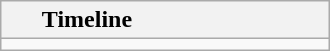<table class="wikitable" style="text-align: left;">
<tr>
<th>      Timeline                                </th>
</tr>
<tr>
<td></td>
</tr>
</table>
